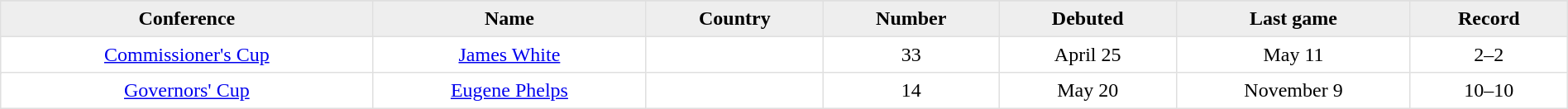<table border=1 style="border-collapse:collapse; text-align: center; width: 100%" bordercolor="#DFDFDF"  cellpadding="5">
<tr>
</tr>
<tr bgcolor="eeeeee">
<th>Conference</th>
<th>Name</th>
<th>Country</th>
<th>Number</th>
<th>Debuted</th>
<th>Last game</th>
<th>Record</th>
</tr>
<tr>
<td rowspan=2><a href='#'>Commissioner's Cup</a></td>
<td><a href='#'>James White</a></td>
<td></td>
<td>33</td>
<td>April 25<br></td>
<td>May 11<br></td>
<td>2–2</td>
</tr>
<tr>
<td rowspan=2><a href='#'>Eugene Phelps</a></td>
<td rowspan=2></td>
<td rowspan=2>14</td>
<td rowspan=2>May 20<br></td>
<td rowspan=2>November 9<br></td>
<td rowspan=2>10–10</td>
</tr>
<tr>
<td><a href='#'>Governors' Cup</a></td>
</tr>
</table>
